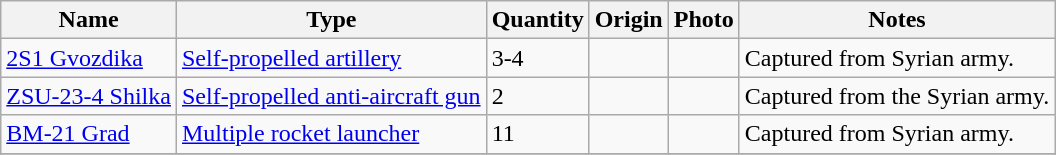<table class="wikitable sortable" id="tableTempleWikiAl">
<tr>
<th>Name</th>
<th>Type</th>
<th>Quantity</th>
<th>Origin</th>
<th>Photo</th>
<th>Notes</th>
</tr>
<tr>
<td><a href='#'>2S1 Gvozdika</a></td>
<td><a href='#'>Self-propelled artillery</a></td>
<td>3-4</td>
<td></td>
<td></td>
<td>Captured from Syrian army.</td>
</tr>
<tr>
<td><a href='#'>ZSU-23-4 Shilka</a></td>
<td><a href='#'>Self-propelled anti-aircraft gun</a></td>
<td>2</td>
<td></td>
<td></td>
<td>Captured from the Syrian army.</td>
</tr>
<tr>
<td><a href='#'>BM-21 Grad</a></td>
<td><a href='#'>Multiple rocket launcher</a></td>
<td>11</td>
<td></td>
<td></td>
<td>Captured from Syrian army.</td>
</tr>
<tr>
</tr>
<tr>
</tr>
</table>
